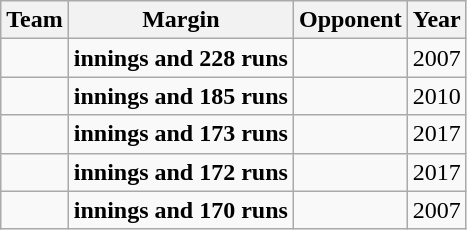<table class="wikitable">
<tr>
<th>Team</th>
<th>Margin</th>
<th>Opponent</th>
<th>Year</th>
</tr>
<tr>
<td></td>
<td><strong>innings and 228 runs</strong></td>
<td></td>
<td>2007</td>
</tr>
<tr>
<td></td>
<td><strong>innings and 185 runs</strong></td>
<td></td>
<td>2010</td>
</tr>
<tr>
<td></td>
<td><strong>innings and 173 runs</strong></td>
<td></td>
<td>2017</td>
</tr>
<tr>
<td></td>
<td><strong>innings and 172 runs</strong></td>
<td></td>
<td>2017</td>
</tr>
<tr>
<td></td>
<td><strong>innings and 170 runs</strong></td>
<td></td>
<td>2007</td>
</tr>
</table>
